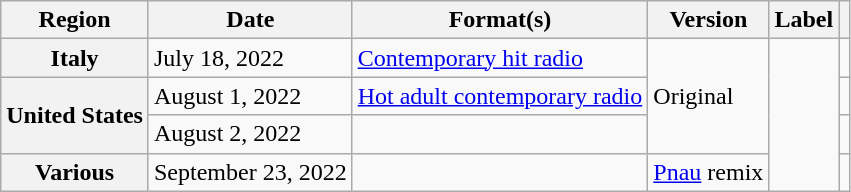<table class="wikitable plainrowheaders">
<tr>
<th scope="col">Region</th>
<th scope="col">Date</th>
<th scope="col">Format(s)</th>
<th scope="col">Version</th>
<th scope="col">Label</th>
<th scope="col"></th>
</tr>
<tr>
<th scope="row">Italy</th>
<td>July 18, 2022</td>
<td><a href='#'>Contemporary hit radio</a></td>
<td rowspan="3">Original</td>
<td rowspan="4"></td>
<td align="center"></td>
</tr>
<tr>
<th scope="row" rowspan="2">United States</th>
<td>August 1, 2022</td>
<td><a href='#'>Hot adult contemporary radio</a></td>
<td align="center"></td>
</tr>
<tr>
<td>August 2, 2022</td>
<td></td>
<td align="center"></td>
</tr>
<tr>
<th scope="row">Various</th>
<td>September 23, 2022</td>
<td></td>
<td><a href='#'>Pnau</a> remix</td>
<td align="center"></td>
</tr>
</table>
